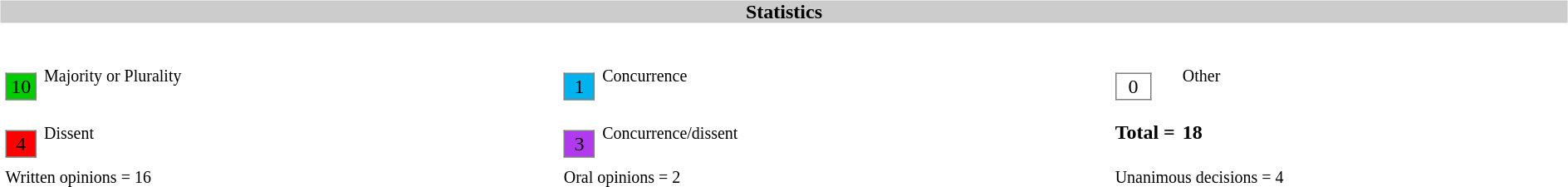<table width=100%>
<tr>
<td><br><table width=100% align=center cellpadding=0 cellspacing=0>
<tr>
<th bgcolor=#CCCCCC>Statistics</th>
</tr>
<tr>
<td><br><table width=100% cellpadding="2" cellspacing="2" border="0"width=25px>
<tr>
<td><br><table border="1" style="border-collapse:collapse;">
<tr>
<td align=center bgcolor=#00CD00 width=25px>10</td>
</tr>
</table>
</td>
<td><small>Majority or Plurality</small></td>
<td width=25px><br><table border="1" style="border-collapse:collapse;">
<tr>
<td align=center width=25px bgcolor=#00B2EE>1</td>
</tr>
</table>
</td>
<td><small>Concurrence</small></td>
<td width=25px><br><table border="1" style="border-collapse:collapse;">
<tr>
<td align=center width=25px bgcolor=white>0</td>
</tr>
</table>
</td>
<td><small>Other</small></td>
</tr>
<tr>
<td width=25px><br><table border="1" style="border-collapse:collapse;">
<tr>
<td align=center width=25px bgcolor=red>4</td>
</tr>
</table>
</td>
<td><small>Dissent</small></td>
<td width=25px><br><table border="1" style="border-collapse:collapse;">
<tr>
<td align=center width=25px bgcolor=#B23AEE>3</td>
</tr>
</table>
</td>
<td><small>Concurrence/dissent</small></td>
<td white-space: nowrap><strong>Total = </strong></td>
<td><strong>18</strong></td>
</tr>
<tr>
<td colspan=2><small>Written opinions = 16</small></td>
<td colspan=2><small>Oral opinions = 2</small></td>
<td colspan=2><small> Unanimous decisions = 4</small></td>
</tr>
</table>
</td>
</tr>
</table>
</td>
</tr>
</table>
